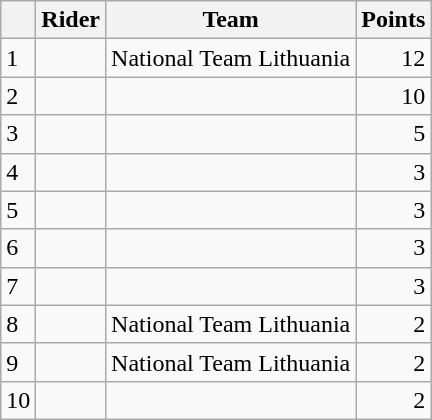<table class="wikitable">
<tr>
<th></th>
<th>Rider</th>
<th>Team</th>
<th>Points</th>
</tr>
<tr>
<td>1</td>
<td> </td>
<td>National Team Lithuania</td>
<td align="right">12</td>
</tr>
<tr>
<td>2</td>
<td></td>
<td></td>
<td align="right">10</td>
</tr>
<tr>
<td>3</td>
<td> </td>
<td></td>
<td align="right">5</td>
</tr>
<tr>
<td>4</td>
<td></td>
<td></td>
<td align="right">3</td>
</tr>
<tr>
<td>5</td>
<td></td>
<td></td>
<td align="right">3</td>
</tr>
<tr>
<td>6</td>
<td></td>
<td></td>
<td align="right">3</td>
</tr>
<tr>
<td>7</td>
<td></td>
<td></td>
<td align="right">3</td>
</tr>
<tr>
<td>8</td>
<td></td>
<td>National Team Lithuania</td>
<td align="right">2</td>
</tr>
<tr>
<td>9</td>
<td></td>
<td>National Team Lithuania</td>
<td align="right">2</td>
</tr>
<tr>
<td>10</td>
<td></td>
<td></td>
<td align="right">2</td>
</tr>
</table>
